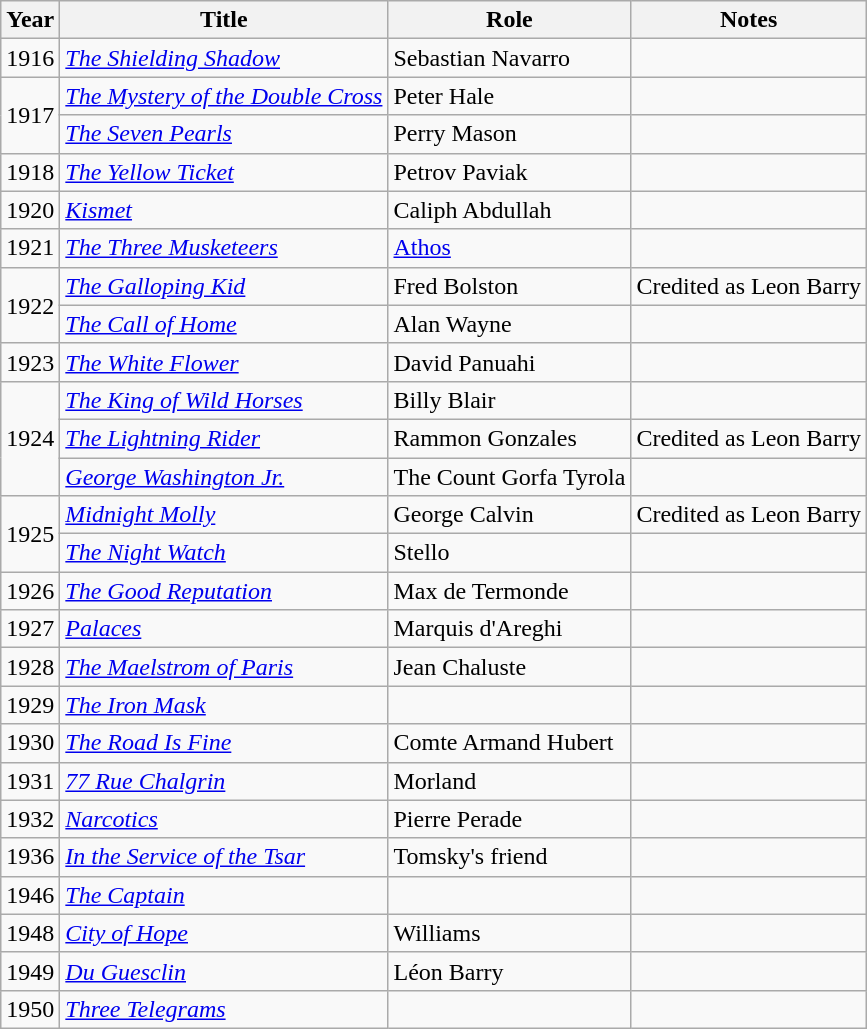<table class="wikitable">
<tr>
<th>Year</th>
<th>Title</th>
<th>Role</th>
<th>Notes</th>
</tr>
<tr>
<td>1916</td>
<td><em><a href='#'>The Shielding Shadow</a></em></td>
<td>Sebastian Navarro</td>
<td></td>
</tr>
<tr>
<td rowspan=2>1917</td>
<td><em><a href='#'>The Mystery of the Double Cross</a></em></td>
<td>Peter Hale</td>
<td></td>
</tr>
<tr>
<td><em><a href='#'>The Seven Pearls</a></em></td>
<td>Perry Mason</td>
<td></td>
</tr>
<tr>
<td>1918</td>
<td><em><a href='#'>The Yellow Ticket</a></em></td>
<td>Petrov Paviak</td>
<td></td>
</tr>
<tr>
<td>1920</td>
<td><em><a href='#'>Kismet</a></em></td>
<td>Caliph Abdullah</td>
<td></td>
</tr>
<tr>
<td>1921</td>
<td><em><a href='#'>The Three Musketeers</a></em></td>
<td><a href='#'>Athos</a></td>
<td></td>
</tr>
<tr>
<td rowspan=2>1922</td>
<td><em><a href='#'>The Galloping Kid</a></em></td>
<td>Fred Bolston</td>
<td>Credited as Leon Barry</td>
</tr>
<tr>
<td><em><a href='#'>The Call of Home</a></em></td>
<td>Alan Wayne</td>
<td></td>
</tr>
<tr>
<td>1923</td>
<td><em><a href='#'>The White Flower</a></em></td>
<td>David Panuahi</td>
<td></td>
</tr>
<tr>
<td rowspan=3>1924</td>
<td><em><a href='#'>The King of Wild Horses</a></em></td>
<td>Billy Blair</td>
<td></td>
</tr>
<tr>
<td><em><a href='#'>The Lightning Rider</a></em></td>
<td>Rammon Gonzales</td>
<td>Credited as Leon Barry</td>
</tr>
<tr>
<td><em><a href='#'>George Washington Jr.</a></em></td>
<td>The Count Gorfa Tyrola</td>
<td></td>
</tr>
<tr>
<td rowspan=2>1925</td>
<td><em><a href='#'>Midnight Molly</a></em></td>
<td>George Calvin</td>
<td>Credited as Leon Barry</td>
</tr>
<tr>
<td><em><a href='#'>The Night Watch</a></em></td>
<td>Stello</td>
<td></td>
</tr>
<tr>
<td>1926</td>
<td><em><a href='#'>The Good Reputation</a></em></td>
<td>Max de Termonde</td>
<td></td>
</tr>
<tr>
<td>1927</td>
<td><em><a href='#'>Palaces</a></em></td>
<td>Marquis d'Areghi</td>
<td></td>
</tr>
<tr>
<td>1928</td>
<td><em><a href='#'>The Maelstrom of Paris</a></em></td>
<td>Jean Chaluste</td>
<td></td>
</tr>
<tr>
<td>1929</td>
<td><em><a href='#'>The Iron Mask</a></em></td>
<td></td>
<td></td>
</tr>
<tr>
<td>1930</td>
<td><em><a href='#'>The Road Is Fine</a></em></td>
<td>Comte Armand Hubert</td>
<td></td>
</tr>
<tr>
<td>1931</td>
<td><em><a href='#'>77 Rue Chalgrin</a></em></td>
<td>Morland</td>
<td></td>
</tr>
<tr>
<td>1932</td>
<td><em><a href='#'>Narcotics</a></em></td>
<td>Pierre Perade</td>
<td></td>
</tr>
<tr>
<td>1936</td>
<td><em><a href='#'>In the Service of the Tsar</a></em></td>
<td>Tomsky's friend</td>
<td></td>
</tr>
<tr>
<td>1946</td>
<td><em><a href='#'>The Captain</a></em></td>
<td></td>
<td></td>
</tr>
<tr>
<td>1948</td>
<td><em><a href='#'>City of Hope</a></em></td>
<td>Williams</td>
<td></td>
</tr>
<tr>
<td>1949</td>
<td><em><a href='#'>Du Guesclin</a></em></td>
<td>Léon Barry</td>
<td></td>
</tr>
<tr>
<td>1950</td>
<td><em><a href='#'>Three Telegrams</a></em></td>
<td></td>
<td></td>
</tr>
</table>
